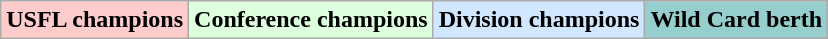<table class="wikitable">
<tr>
<td style="background:#fcc;"><strong>USFL champions</strong></td>
<td style="background:#ddffdd;"><strong>Conference champions</strong></td>
<td style="background:#d0e7ff;"><strong>Division champions</strong></td>
<td style="background:#96cdcd;"><strong>Wild Card berth</strong></td>
</tr>
</table>
